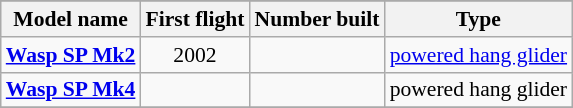<table class="wikitable" align=center style="font-size:90%;">
<tr>
</tr>
<tr style="background:#efefef;">
<th>Model name</th>
<th>First flight</th>
<th>Number built</th>
<th>Type</th>
</tr>
<tr>
<td align=left><strong><a href='#'>Wasp SP Mk2</a></strong></td>
<td align=center>2002</td>
<td align=center></td>
<td align=left><a href='#'>powered hang glider</a></td>
</tr>
<tr>
<td align=left><strong><a href='#'>Wasp SP Mk4</a></strong></td>
<td align=center></td>
<td align=center></td>
<td align=left>powered hang glider</td>
</tr>
<tr>
</tr>
</table>
